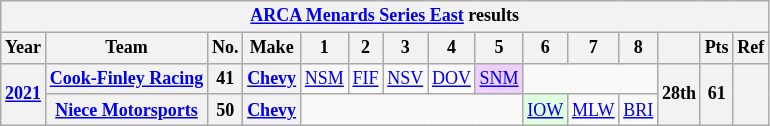<table class="wikitable" style="text-align:center; font-size:75%">
<tr>
<th colspan=15><a href='#'>ARCA Menards Series East</a> results</th>
</tr>
<tr>
<th>Year</th>
<th>Team</th>
<th>No.</th>
<th>Make</th>
<th>1</th>
<th>2</th>
<th>3</th>
<th>4</th>
<th>5</th>
<th>6</th>
<th>7</th>
<th>8</th>
<th></th>
<th>Pts</th>
<th>Ref</th>
</tr>
<tr>
<th rowspan=2><a href='#'>2021</a></th>
<th><a href='#'>Cook-Finley Racing</a></th>
<th>41</th>
<th><a href='#'>Chevy</a></th>
<td><a href='#'>NSM</a></td>
<td><a href='#'>FIF</a></td>
<td><a href='#'>NSV</a></td>
<td><a href='#'>DOV</a></td>
<td style="background:#EFCFFF;"><a href='#'>SNM</a><br></td>
<td colspan=3></td>
<th rowspan=2>28th</th>
<th rowspan=2>61</th>
<th rowspan=2></th>
</tr>
<tr>
<th><a href='#'>Niece Motorsports</a></th>
<th>50</th>
<th><a href='#'>Chevy</a></th>
<td colspan=5></td>
<td style="background:#DFFFDF;"><a href='#'>IOW</a><br></td>
<td><a href='#'>MLW</a></td>
<td><a href='#'>BRI</a></td>
</tr>
</table>
